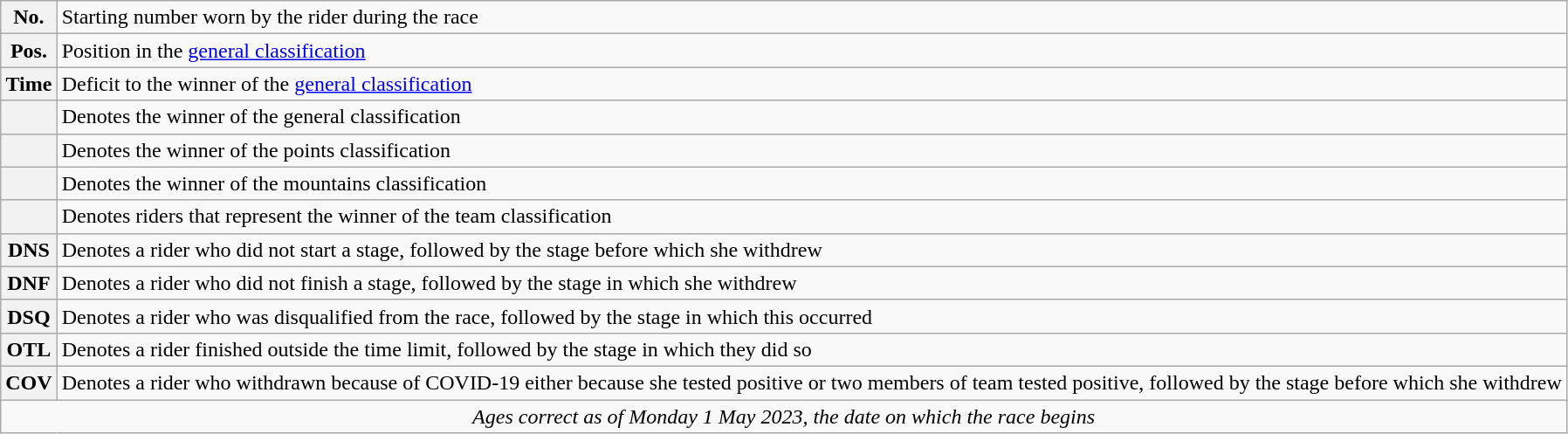<table class="wikitable">
<tr>
<th scope="row" style="text-align:center;">No.</th>
<td>Starting number worn by the rider during the race</td>
</tr>
<tr>
<th scope="row" style="text-align:center;">Pos.</th>
<td>Position in the <a href='#'>general classification</a></td>
</tr>
<tr>
<th scope="row" style="text-align:center;">Time</th>
<td>Deficit to the winner of the <a href='#'>general classification</a></td>
</tr>
<tr>
<th scope="row" style="text-align:center;"></th>
<td>Denotes the winner of the general classification</td>
</tr>
<tr>
<th scope="row" style="text-align:center;"></th>
<td>Denotes the winner of the points classification</td>
</tr>
<tr>
<th scope="row" style="text-align:center;"></th>
<td>Denotes the winner of the mountains classification</td>
</tr>
<tr>
<th scope="row" style="text-align:center;"></th>
<td>Denotes riders that represent the winner of the team classification</td>
</tr>
<tr>
<th scope="row" style="text-align:center;">DNS</th>
<td>Denotes a rider who did not start a stage, followed by the stage before which she withdrew</td>
</tr>
<tr>
<th scope="row" style="text-align:center;">DNF</th>
<td>Denotes a rider who did not finish a stage, followed by the stage in which she withdrew</td>
</tr>
<tr>
<th scope="row" style="text-align:center;">DSQ</th>
<td>Denotes a rider who was disqualified from the race, followed by the stage in which this occurred</td>
</tr>
<tr>
<th scope="row" style="text-align:center;">OTL</th>
<td>Denotes a rider finished outside the time limit, followed by the stage in which they did so</td>
</tr>
<tr>
<th scope="row" style="text-align:center;">COV</th>
<td>Denotes a rider who withdrawn because of COVID-19 either because she tested positive or two members of team tested positive, followed by the stage before which she withdrew</td>
</tr>
<tr>
<td style="text-align:center;" colspan="2"><em>Ages correct as of Monday 1 May 2023, the date on which the race begins</em></td>
</tr>
</table>
